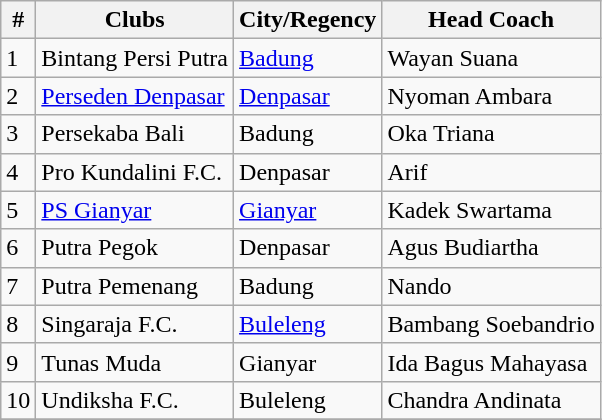<table class="wikitable sortable">
<tr>
<th>#</th>
<th>Clubs</th>
<th>City/Regency</th>
<th>Head Coach</th>
</tr>
<tr>
<td>1</td>
<td>Bintang Persi Putra</td>
<td><a href='#'>Badung</a></td>
<td> Wayan Suana</td>
</tr>
<tr>
<td>2</td>
<td><a href='#'>Perseden Denpasar</a></td>
<td><a href='#'>Denpasar</a></td>
<td> Nyoman Ambara</td>
</tr>
<tr>
<td>3</td>
<td>Persekaba Bali</td>
<td>Badung</td>
<td> Oka Triana</td>
</tr>
<tr>
<td>4</td>
<td>Pro Kundalini F.C.</td>
<td>Denpasar</td>
<td> Arif</td>
</tr>
<tr>
<td>5</td>
<td><a href='#'>PS Gianyar</a></td>
<td><a href='#'>Gianyar</a></td>
<td> Kadek Swartama</td>
</tr>
<tr>
<td>6</td>
<td>Putra Pegok</td>
<td>Denpasar</td>
<td> Agus Budiartha</td>
</tr>
<tr>
<td>7</td>
<td>Putra Pemenang</td>
<td>Badung</td>
<td> Nando</td>
</tr>
<tr>
<td>8</td>
<td>Singaraja F.C.</td>
<td><a href='#'>Buleleng</a></td>
<td> Bambang Soebandrio</td>
</tr>
<tr>
<td>9</td>
<td>Tunas Muda</td>
<td>Gianyar</td>
<td> Ida Bagus Mahayasa</td>
</tr>
<tr>
<td>10</td>
<td>Undiksha F.C.</td>
<td>Buleleng</td>
<td> Chandra Andinata</td>
</tr>
<tr>
</tr>
</table>
